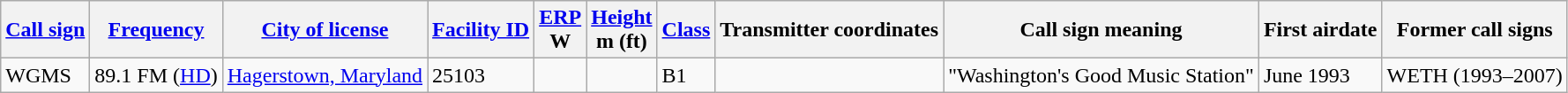<table class="wikitable sortable">
<tr>
<th><a href='#'>Call sign</a></th>
<th data-sort-type="number"><a href='#'>Frequency</a></th>
<th><a href='#'>City of license</a></th>
<th><a href='#'>Facility ID</a></th>
<th data-sort-type="number"><a href='#'>ERP</a><br>W</th>
<th data-sort-type="number"><a href='#'>Height</a><br>m (ft)</th>
<th><a href='#'>Class</a></th>
<th class="unsortable">Transmitter coordinates</th>
<th class="unsortable">Call sign meaning</th>
<th>First airdate</th>
<th class="unsortable">Former call signs</th>
</tr>
<tr>
<td>WGMS</td>
<td>89.1 FM (<a href='#'>HD</a>)</td>
<td><a href='#'>Hagerstown, Maryland</a></td>
<td>25103</td>
<td><br></td>
<td></td>
<td>B1</td>
<td></td>
<td>"Washington's Good Music Station"</td>
<td>June 1993</td>
<td>WETH (1993–2007)</td>
</tr>
</table>
